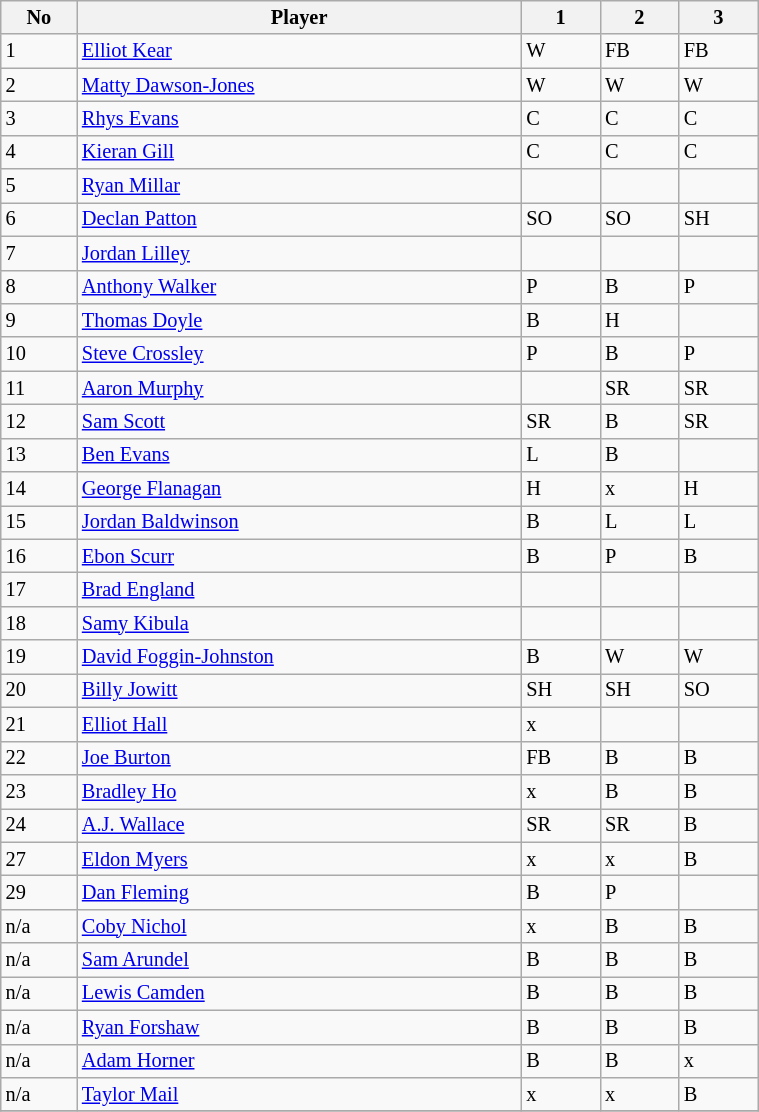<table class="wikitable"  style="font-size:85%; width:40%;">
<tr>
<th>No</th>
<th>Player</th>
<th>1</th>
<th>2</th>
<th>3</th>
</tr>
<tr>
<td>1</td>
<td><a href='#'>Elliot Kear</a></td>
<td>W</td>
<td>FB</td>
<td>FB</td>
</tr>
<tr>
<td>2</td>
<td><a href='#'>Matty Dawson-Jones</a></td>
<td>W</td>
<td>W</td>
<td>W</td>
</tr>
<tr>
<td>3</td>
<td><a href='#'>Rhys Evans</a></td>
<td>C</td>
<td>C</td>
<td>C</td>
</tr>
<tr>
<td>4</td>
<td><a href='#'>Kieran Gill</a></td>
<td>C</td>
<td>C</td>
<td>C</td>
</tr>
<tr>
<td>5</td>
<td><a href='#'>Ryan Millar</a></td>
<td></td>
<td></td>
<td></td>
</tr>
<tr>
<td>6</td>
<td><a href='#'>Declan Patton</a></td>
<td>SO</td>
<td>SO</td>
<td>SH</td>
</tr>
<tr>
<td>7</td>
<td><a href='#'>Jordan Lilley</a></td>
<td></td>
<td></td>
<td></td>
</tr>
<tr>
<td>8</td>
<td><a href='#'>Anthony Walker</a></td>
<td>P</td>
<td>B</td>
<td>P</td>
</tr>
<tr>
<td>9</td>
<td><a href='#'>Thomas Doyle</a></td>
<td>B</td>
<td>H</td>
<td></td>
</tr>
<tr>
<td>10</td>
<td><a href='#'>Steve Crossley</a></td>
<td>P</td>
<td>B</td>
<td>P</td>
</tr>
<tr>
<td>11</td>
<td><a href='#'>Aaron Murphy</a></td>
<td></td>
<td>SR</td>
<td>SR</td>
</tr>
<tr>
<td>12</td>
<td><a href='#'>Sam Scott</a></td>
<td>SR</td>
<td>B</td>
<td>SR</td>
</tr>
<tr>
<td>13</td>
<td><a href='#'>Ben Evans</a></td>
<td>L</td>
<td>B</td>
<td></td>
</tr>
<tr>
<td>14</td>
<td><a href='#'>George Flanagan</a></td>
<td>H</td>
<td>x</td>
<td>H</td>
</tr>
<tr>
<td>15</td>
<td><a href='#'>Jordan Baldwinson</a></td>
<td>B</td>
<td>L</td>
<td>L</td>
</tr>
<tr>
<td>16</td>
<td><a href='#'>Ebon Scurr</a></td>
<td>B</td>
<td>P</td>
<td>B</td>
</tr>
<tr>
<td>17</td>
<td><a href='#'>Brad England</a></td>
<td></td>
<td></td>
<td></td>
</tr>
<tr>
<td>18</td>
<td><a href='#'>Samy Kibula</a></td>
<td></td>
<td></td>
<td></td>
</tr>
<tr>
<td>19</td>
<td><a href='#'>David Foggin-Johnston</a></td>
<td>B</td>
<td>W</td>
<td>W</td>
</tr>
<tr>
<td>20</td>
<td><a href='#'>Billy Jowitt</a></td>
<td>SH</td>
<td>SH</td>
<td>SO</td>
</tr>
<tr>
<td>21</td>
<td><a href='#'>Elliot Hall</a></td>
<td>x</td>
<td></td>
<td></td>
</tr>
<tr>
<td>22</td>
<td><a href='#'>Joe Burton</a></td>
<td>FB</td>
<td>B</td>
<td>B</td>
</tr>
<tr>
<td>23</td>
<td><a href='#'>Bradley Ho</a></td>
<td>x</td>
<td>B</td>
<td>B</td>
</tr>
<tr>
<td>24</td>
<td><a href='#'>A.J. Wallace</a></td>
<td>SR</td>
<td>SR</td>
<td>B</td>
</tr>
<tr>
<td>27</td>
<td><a href='#'>Eldon Myers</a></td>
<td>x</td>
<td>x</td>
<td>B</td>
</tr>
<tr>
<td>29</td>
<td><a href='#'>Dan Fleming</a></td>
<td>B</td>
<td>P</td>
<td></td>
</tr>
<tr>
<td>n/a</td>
<td><a href='#'>Coby Nichol</a></td>
<td>x</td>
<td>B</td>
<td>B</td>
</tr>
<tr>
<td>n/a</td>
<td><a href='#'>Sam Arundel</a></td>
<td>B</td>
<td>B</td>
<td>B</td>
</tr>
<tr>
<td>n/a</td>
<td><a href='#'>Lewis Camden</a></td>
<td>B</td>
<td>B</td>
<td>B</td>
</tr>
<tr>
<td>n/a</td>
<td><a href='#'>Ryan Forshaw</a></td>
<td>B</td>
<td>B</td>
<td>B</td>
</tr>
<tr>
<td>n/a</td>
<td><a href='#'>Adam Horner</a></td>
<td>B</td>
<td>B</td>
<td>x</td>
</tr>
<tr>
<td>n/a</td>
<td><a href='#'>Taylor Mail</a></td>
<td>x</td>
<td>x</td>
<td>B</td>
</tr>
<tr>
</tr>
</table>
